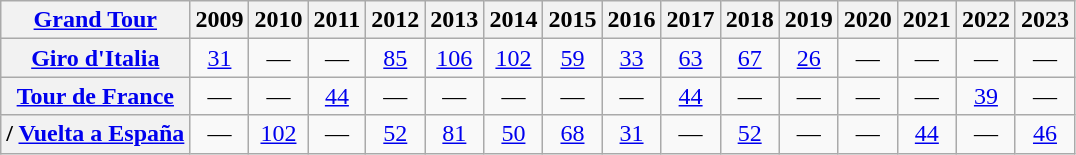<table class="wikitable plainrowheaders">
<tr>
<th scope="col"><a href='#'>Grand Tour</a></th>
<th scope="col">2009</th>
<th scope="col">2010</th>
<th scope="col">2011</th>
<th scope="col">2012</th>
<th scope="col">2013</th>
<th scope="col">2014</th>
<th scope="col">2015</th>
<th scope="col">2016</th>
<th scope="col">2017</th>
<th scope="col">2018</th>
<th scope="col">2019</th>
<th scope="col">2020</th>
<th scope="col">2021</th>
<th scope="col">2022</th>
<th scope="col">2023</th>
</tr>
<tr style="text-align:center;">
<th scope="row"> <a href='#'>Giro d'Italia</a></th>
<td><a href='#'>31</a></td>
<td>—</td>
<td>—</td>
<td><a href='#'>85</a></td>
<td><a href='#'>106</a></td>
<td><a href='#'>102</a></td>
<td><a href='#'>59</a></td>
<td><a href='#'>33</a></td>
<td><a href='#'>63</a></td>
<td><a href='#'>67</a></td>
<td><a href='#'>26</a></td>
<td>—</td>
<td>—</td>
<td>—</td>
<td>—</td>
</tr>
<tr style="text-align:center;">
<th scope="row"> <a href='#'>Tour de France</a></th>
<td>—</td>
<td>—</td>
<td><a href='#'>44</a></td>
<td>—</td>
<td>—</td>
<td>—</td>
<td>—</td>
<td>—</td>
<td><a href='#'>44</a></td>
<td>—</td>
<td>—</td>
<td>—</td>
<td>—</td>
<td><a href='#'>39</a></td>
<td>—</td>
</tr>
<tr style="text-align:center;">
<th scope="row">/ <a href='#'>Vuelta a España</a></th>
<td>—</td>
<td><a href='#'>102</a></td>
<td>—</td>
<td><a href='#'>52</a></td>
<td><a href='#'>81</a></td>
<td><a href='#'>50</a></td>
<td><a href='#'>68</a></td>
<td><a href='#'>31</a></td>
<td>—</td>
<td><a href='#'>52</a></td>
<td>—</td>
<td>—</td>
<td><a href='#'>44</a></td>
<td>—</td>
<td><a href='#'>46</a></td>
</tr>
</table>
